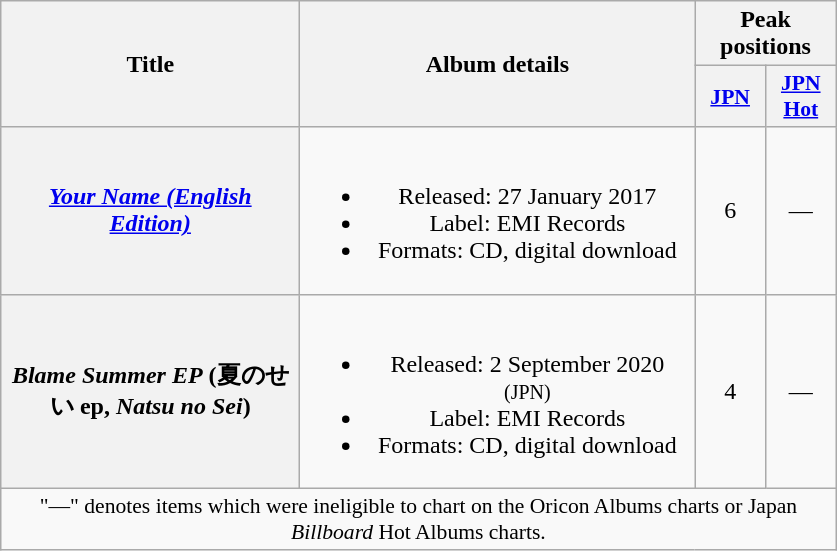<table class="wikitable plainrowheaders" style="text-align:center;">
<tr>
<th style="width:12em;" rowspan="2">Title</th>
<th style="width:16em;" rowspan="2">Album details</th>
<th colspan="2">Peak positions</th>
</tr>
<tr>
<th scope="col" style="width:2.8em;font-size:90%;"><a href='#'>JPN</a><br></th>
<th scope="col" style="width:2.8em;font-size:90%;"><a href='#'>JPN Hot</a><br></th>
</tr>
<tr>
<th scope="row"><em><a href='#'>Your Name (English Edition)</a></em></th>
<td><br><ul><li>Released: 27 January 2017 </li><li>Label: EMI Records</li><li>Formats: CD, digital download</li></ul></td>
<td>6</td>
<td>—</td>
</tr>
<tr>
<th scope="row"><em>Blame Summer EP</em> (夏のせい ep, <em>Natsu no Sei</em>)</th>
<td><br><ul><li>Released: 2 September 2020 <small>(JPN)</small></li><li>Label: EMI Records</li><li>Formats: CD, digital download</li></ul></td>
<td>4</td>
<td>—</td>
</tr>
<tr>
<td colspan="14" align="center" style="font-size:90%;">"—" denotes items which were ineligible to chart on the Oricon Albums charts or Japan <em>Billboard</em> Hot Albums charts.</td>
</tr>
</table>
